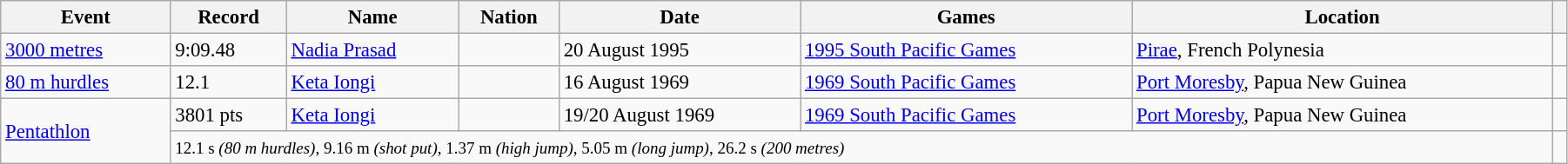<table class="wikitable" style="font-size:95%; width: 95%;">
<tr>
<th>Event</th>
<th>Record</th>
<th>Name</th>
<th>Nation</th>
<th>Date</th>
<th>Games</th>
<th>Location</th>
<th></th>
</tr>
<tr>
<td><a href='#'>3000 metres</a></td>
<td>9:09.48</td>
<td><a href='#'>Nadia Prasad</a></td>
<td></td>
<td>20 August 1995</td>
<td><a href='#'>1995 South Pacific Games</a></td>
<td><a href='#'>Pirae</a>, French Polynesia</td>
<td></td>
</tr>
<tr>
<td><a href='#'>80 m hurdles</a></td>
<td>12.1  </td>
<td><a href='#'>Keta Iongi</a></td>
<td></td>
<td>16 August 1969</td>
<td><a href='#'>1969 South Pacific Games</a></td>
<td><a href='#'>Port Moresby</a>, Papua New Guinea</td>
<td></td>
</tr>
<tr>
<td rowspan=2><a href='#'>Pentathlon</a></td>
<td>3801 pts</td>
<td><a href='#'>Keta Iongi</a></td>
<td></td>
<td>19/20 August 1969</td>
<td><a href='#'>1969 South Pacific Games</a></td>
<td><a href='#'>Port Moresby</a>, Papua New Guinea</td>
<td></td>
</tr>
<tr>
<td colspan=6><small>12.1 s <em>(80 m hurdles)</em>, 9.16 m <em>(shot put)</em>, 1.37 m <em>(high jump)</em>, 5.05 m <em>(long jump)</em>, 26.2 s <em>(200 metres)</em></small></td>
</tr>
</table>
